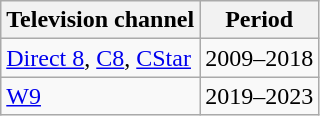<table class="wikitable" style="text-align: left">
<tr>
<th>Television channel</th>
<th>Period</th>
</tr>
<tr>
<td><a href='#'>Direct 8</a>, <a href='#'>C8</a>, <a href='#'>CStar</a></td>
<td>2009–2018</td>
</tr>
<tr>
<td><a href='#'>W9</a></td>
<td>2019–2023</td>
</tr>
</table>
